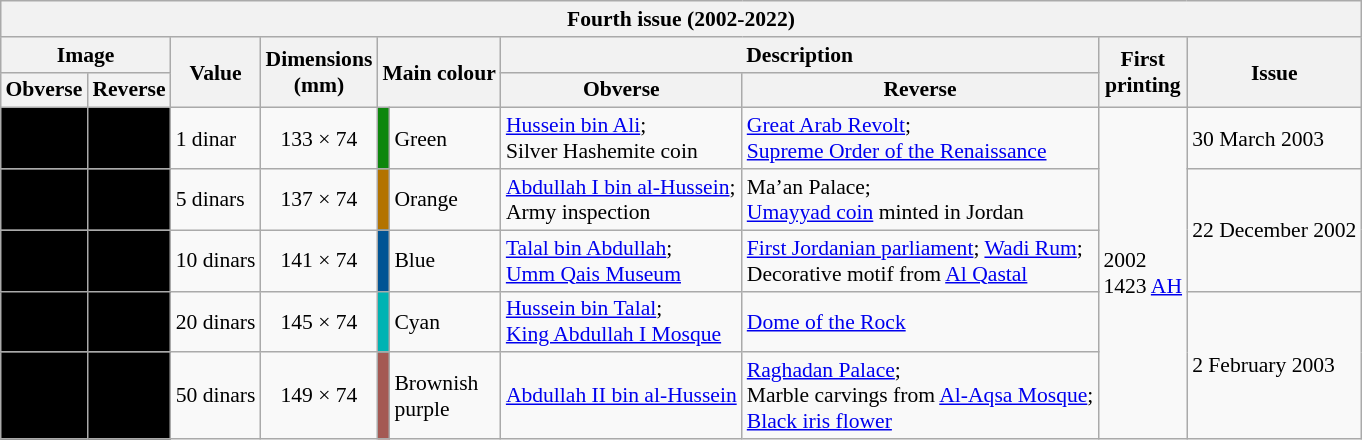<table class="wikitable" style="margin:auto; font-size:90%; border-width:1px;">
<tr>
<th colspan=10>Fourth issue (2002-2022)</th>
</tr>
<tr>
<th colspan=2>Image</th>
<th rowspan=2>Value</th>
<th rowspan=2>Dimensions<br>(mm)</th>
<th rowspan=2 colspan=2>Main colour</th>
<th colspan=2>Description</th>
<th rowspan=2>First<br>printing</th>
<th rowspan=2>Issue</th>
</tr>
<tr>
<th>Obverse</th>
<th>Reverse</th>
<th>Obverse</th>
<th>Reverse</th>
</tr>
<tr>
<td style="background:#000; text-align:center;"></td>
<td style="background:#000; text-align:center;"></td>
<td>1 dinar</td>
<td align=center>133 × 74</td>
<td style="background:#0D860D;"></td>
<td>Green</td>
<td><a href='#'>Hussein bin Ali</a>;<br>Silver Hashemite coin</td>
<td><a href='#'>Great Arab Revolt</a>;<br><a href='#'>Supreme Order of the Renaissance</a></td>
<td rowspan="5">2002<br>1423 <a href='#'>AH</a></td>
<td>30 March 2003</td>
</tr>
<tr>
<td style="background:#000; text-align:center;"></td>
<td style="background:#000; text-align:center;"></td>
<td>5 dinars</td>
<td align=center>137 × 74</td>
<td style="background:#B37300;"></td>
<td>Orange</td>
<td><a href='#'>Abdullah I bin al-Hussein</a>;<br>Army inspection</td>
<td>Ma’an Palace;<br><a href='#'>Umayyad coin</a> minted in Jordan</td>
<td rowspan="2">22 December 2002</td>
</tr>
<tr>
<td style="background:#000; text-align:center;"></td>
<td style="background:#000; text-align:center;"></td>
<td>10 dinars</td>
<td align=center>141 × 74</td>
<td style="background:#015494;"></td>
<td>Blue</td>
<td><a href='#'>Talal bin Abdullah</a>;<br><a href='#'>Umm Qais Museum</a></td>
<td><a href='#'>First Jordanian parliament</a>; <a href='#'>Wadi Rum</a>;<br>Decorative motif from <a href='#'>Al Qastal</a></td>
</tr>
<tr>
<td style="background:#000; text-align:center;"></td>
<td style="background:#000; text-align:center;"></td>
<td>20 dinars</td>
<td align=center>145 × 74</td>
<td style="background:#00B3B3;"></td>
<td>Cyan</td>
<td><a href='#'>Hussein bin Talal</a>;<br><a href='#'>King Abdullah I Mosque</a></td>
<td><a href='#'>Dome of the Rock</a></td>
<td rowspan="2">2 February 2003</td>
</tr>
<tr>
<td style="background:#000; text-align:center;"></td>
<td style="background:#000; text-align:center;"></td>
<td>50 dinars</td>
<td align=center>149 × 74</td>
<td style="background:#A45953;"></td>
<td>Brownish<br>purple</td>
<td><a href='#'>Abdullah II bin al-Hussein</a></td>
<td><a href='#'>Raghadan Palace</a>;<br>Marble carvings from <a href='#'>Al-Aqsa Mosque</a>;<br><a href='#'>Black iris flower</a></td>
</tr>
</table>
